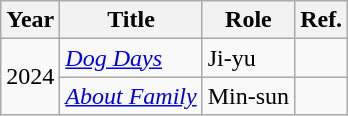<table class="wikitable">
<tr>
<th>Year</th>
<th>Title</th>
<th>Role</th>
<th>Ref.</th>
</tr>
<tr>
<td rowspan="2">2024</td>
<td><em><a href='#'>Dog Days</a></em></td>
<td>Ji-yu</td>
<td></td>
</tr>
<tr>
<td><em><a href='#'>About Family</a></em></td>
<td>Min-sun</td>
<td></td>
</tr>
</table>
